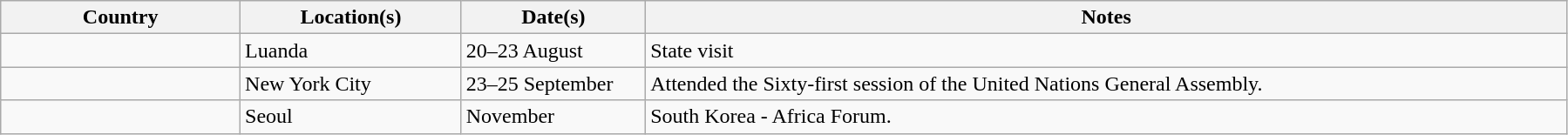<table class="wikitable sortable">
<tr>
<th style="width: 13%;">Country</th>
<th style="width: 12%;">Location(s)</th>
<th style="width: 10%; ">Date(s)</th>
<th style="width: 50%;">Notes</th>
</tr>
<tr>
<td></td>
<td>Luanda</td>
<td>20–23 August</td>
<td>State visit</td>
</tr>
<tr>
<td></td>
<td>New York City</td>
<td>23–25 September</td>
<td>Attended the Sixty-first session of the United Nations General Assembly.</td>
</tr>
<tr>
<td></td>
<td>Seoul</td>
<td>November</td>
<td>South Korea - Africa Forum.</td>
</tr>
</table>
